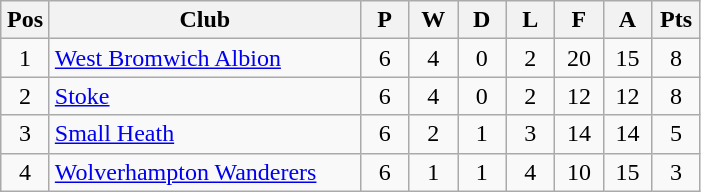<table class="wikitable" style="text-align:center">
<tr>
<th width="25">Pos</th>
<th width="200">Club</th>
<th width="25">P</th>
<th width="25">W</th>
<th width="25">D</th>
<th width="25">L</th>
<th width="25">F</th>
<th width="25">A</th>
<th width="25">Pts</th>
</tr>
<tr>
<td>1</td>
<td align="left"><a href='#'>West Bromwich Albion</a></td>
<td>6</td>
<td>4</td>
<td>0</td>
<td>2</td>
<td>20</td>
<td>15</td>
<td>8</td>
</tr>
<tr>
<td>2</td>
<td align="left"><a href='#'>Stoke</a></td>
<td>6</td>
<td>4</td>
<td>0</td>
<td>2</td>
<td>12</td>
<td>12</td>
<td>8</td>
</tr>
<tr>
<td>3</td>
<td align="left"><a href='#'>Small Heath</a></td>
<td>6</td>
<td>2</td>
<td>1</td>
<td>3</td>
<td>14</td>
<td>14</td>
<td>5</td>
</tr>
<tr>
<td>4</td>
<td align="left"><a href='#'>Wolverhampton Wanderers</a></td>
<td>6</td>
<td>1</td>
<td>1</td>
<td>4</td>
<td>10</td>
<td>15</td>
<td>3</td>
</tr>
</table>
